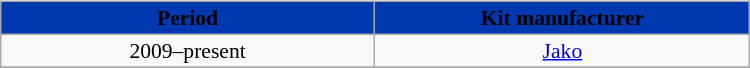<table width=50% align="left">
<tr>
<td valign=top width=60%><br><table align=center border=1 width=80% cellpadding="2" cellspacing="0" style="background: #f9f9f9; border: 1px #aaa solid; border-collapse: collapse; font-size: 90%; text-align: center">
<tr align=center bgcolor=#0038af style=“color:black;">
<th width=50%><span>Period</span></th>
<th width=50%><span>Kit manufacturer</span></th>
</tr>
<tr>
<td align=center>2009–present</td>
<td> <a href='#'>Jako</a></td>
</tr>
<tr>
</tr>
</table>
</td>
</tr>
</table>
